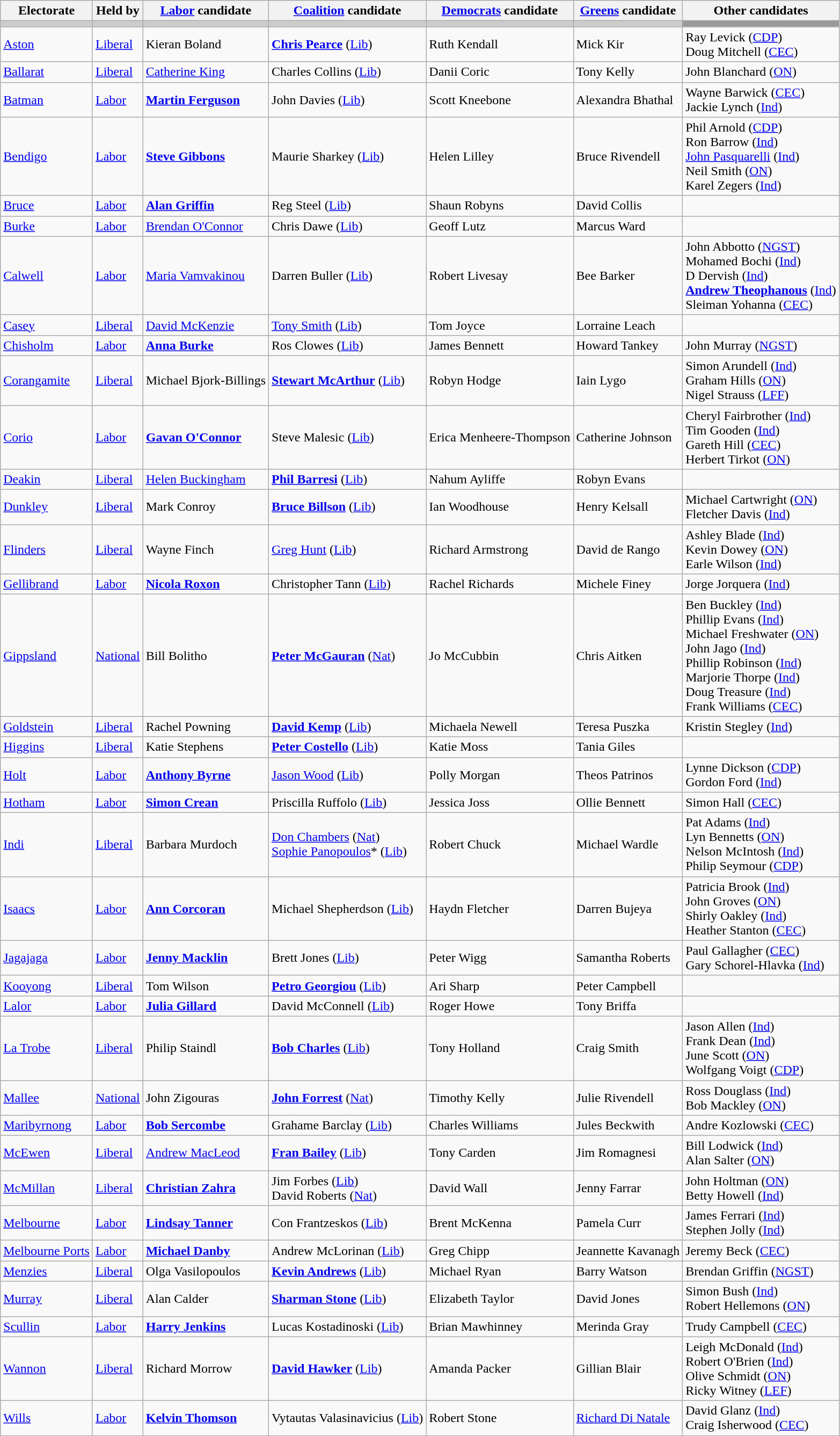<table class="wikitable">
<tr>
<th>Electorate</th>
<th>Held by</th>
<th><a href='#'>Labor</a> candidate</th>
<th><a href='#'>Coalition</a> candidate</th>
<th><a href='#'>Democrats</a> candidate</th>
<th><a href='#'>Greens</a> candidate</th>
<th>Other candidates</th>
</tr>
<tr bgcolor="#cccccc">
<td></td>
<td></td>
<td></td>
<td></td>
<td></td>
<td></td>
<td bgcolor="#999999"></td>
</tr>
<tr>
<td><a href='#'>Aston</a></td>
<td><a href='#'>Liberal</a></td>
<td>Kieran Boland</td>
<td><strong><a href='#'>Chris Pearce</a></strong> (<a href='#'>Lib</a>)</td>
<td>Ruth Kendall</td>
<td>Mick Kir</td>
<td>Ray Levick (<a href='#'>CDP</a>)<br>Doug Mitchell (<a href='#'>CEC</a>)</td>
</tr>
<tr>
<td><a href='#'>Ballarat</a></td>
<td><a href='#'>Liberal</a></td>
<td><a href='#'>Catherine King</a></td>
<td>Charles Collins (<a href='#'>Lib</a>)</td>
<td>Danii Coric</td>
<td>Tony Kelly</td>
<td>John Blanchard (<a href='#'>ON</a>)</td>
</tr>
<tr>
<td><a href='#'>Batman</a></td>
<td><a href='#'>Labor</a></td>
<td><strong><a href='#'>Martin Ferguson</a></strong></td>
<td>John Davies (<a href='#'>Lib</a>)</td>
<td>Scott Kneebone</td>
<td>Alexandra Bhathal</td>
<td>Wayne Barwick (<a href='#'>CEC</a>)<br>Jackie Lynch (<a href='#'>Ind</a>)</td>
</tr>
<tr>
<td><a href='#'>Bendigo</a></td>
<td><a href='#'>Labor</a></td>
<td><strong><a href='#'>Steve Gibbons</a></strong></td>
<td>Maurie Sharkey (<a href='#'>Lib</a>)</td>
<td>Helen Lilley</td>
<td>Bruce Rivendell</td>
<td>Phil Arnold (<a href='#'>CDP</a>)<br>Ron Barrow (<a href='#'>Ind</a>)<br><a href='#'>John Pasquarelli</a> (<a href='#'>Ind</a>)<br>Neil Smith (<a href='#'>ON</a>)<br>Karel Zegers (<a href='#'>Ind</a>)</td>
</tr>
<tr>
<td><a href='#'>Bruce</a></td>
<td><a href='#'>Labor</a></td>
<td><strong><a href='#'>Alan Griffin</a></strong></td>
<td>Reg Steel (<a href='#'>Lib</a>)</td>
<td>Shaun Robyns</td>
<td>David Collis</td>
<td></td>
</tr>
<tr>
<td><a href='#'>Burke</a></td>
<td><a href='#'>Labor</a></td>
<td><a href='#'>Brendan O'Connor</a></td>
<td>Chris Dawe (<a href='#'>Lib</a>)</td>
<td>Geoff Lutz</td>
<td>Marcus Ward</td>
<td></td>
</tr>
<tr>
<td><a href='#'>Calwell</a></td>
<td><a href='#'>Labor</a></td>
<td><a href='#'>Maria Vamvakinou</a></td>
<td>Darren Buller (<a href='#'>Lib</a>)</td>
<td>Robert Livesay</td>
<td>Bee Barker</td>
<td>John Abbotto (<a href='#'>NGST</a>)<br>Mohamed Bochi (<a href='#'>Ind</a>)<br>D Dervish (<a href='#'>Ind</a>)<br><strong><a href='#'>Andrew Theophanous</a></strong> (<a href='#'>Ind</a>)<br>Sleiman Yohanna (<a href='#'>CEC</a>)</td>
</tr>
<tr>
<td><a href='#'>Casey</a></td>
<td><a href='#'>Liberal</a></td>
<td><a href='#'>David McKenzie</a></td>
<td><a href='#'>Tony Smith</a> (<a href='#'>Lib</a>)</td>
<td>Tom Joyce</td>
<td>Lorraine Leach</td>
<td></td>
</tr>
<tr>
<td><a href='#'>Chisholm</a></td>
<td><a href='#'>Labor</a></td>
<td><strong><a href='#'>Anna Burke</a></strong></td>
<td>Ros Clowes (<a href='#'>Lib</a>)</td>
<td>James Bennett</td>
<td>Howard Tankey</td>
<td>John Murray (<a href='#'>NGST</a>)</td>
</tr>
<tr>
<td><a href='#'>Corangamite</a></td>
<td><a href='#'>Liberal</a></td>
<td>Michael Bjork-Billings</td>
<td><strong><a href='#'>Stewart McArthur</a></strong> (<a href='#'>Lib</a>)</td>
<td>Robyn Hodge</td>
<td>Iain Lygo</td>
<td>Simon Arundell (<a href='#'>Ind</a>)<br>Graham Hills (<a href='#'>ON</a>)<br>Nigel Strauss (<a href='#'>LFF</a>)</td>
</tr>
<tr>
<td><a href='#'>Corio</a></td>
<td><a href='#'>Labor</a></td>
<td><strong><a href='#'>Gavan O'Connor</a></strong></td>
<td>Steve Malesic (<a href='#'>Lib</a>)</td>
<td>Erica Menheere-Thompson</td>
<td>Catherine Johnson</td>
<td>Cheryl Fairbrother (<a href='#'>Ind</a>)<br>Tim Gooden (<a href='#'>Ind</a>)<br>Gareth Hill (<a href='#'>CEC</a>)<br>Herbert Tirkot (<a href='#'>ON</a>)</td>
</tr>
<tr>
<td><a href='#'>Deakin</a></td>
<td><a href='#'>Liberal</a></td>
<td><a href='#'>Helen Buckingham</a></td>
<td><strong><a href='#'>Phil Barresi</a></strong> (<a href='#'>Lib</a>)</td>
<td>Nahum Ayliffe</td>
<td>Robyn Evans</td>
<td></td>
</tr>
<tr>
<td><a href='#'>Dunkley</a></td>
<td><a href='#'>Liberal</a></td>
<td>Mark Conroy</td>
<td><strong><a href='#'>Bruce Billson</a></strong> (<a href='#'>Lib</a>)</td>
<td>Ian Woodhouse</td>
<td>Henry Kelsall</td>
<td>Michael Cartwright (<a href='#'>ON</a>)<br>Fletcher Davis (<a href='#'>Ind</a>)</td>
</tr>
<tr>
<td><a href='#'>Flinders</a></td>
<td><a href='#'>Liberal</a></td>
<td>Wayne Finch</td>
<td><a href='#'>Greg Hunt</a> (<a href='#'>Lib</a>)</td>
<td>Richard Armstrong</td>
<td>David de Rango</td>
<td>Ashley Blade (<a href='#'>Ind</a>)<br>Kevin Dowey (<a href='#'>ON</a>)<br>Earle Wilson (<a href='#'>Ind</a>)</td>
</tr>
<tr>
<td><a href='#'>Gellibrand</a></td>
<td><a href='#'>Labor</a></td>
<td><strong><a href='#'>Nicola Roxon</a></strong></td>
<td>Christopher Tann (<a href='#'>Lib</a>)</td>
<td>Rachel Richards</td>
<td>Michele Finey</td>
<td>Jorge Jorquera (<a href='#'>Ind</a>)</td>
</tr>
<tr>
<td><a href='#'>Gippsland</a></td>
<td><a href='#'>National</a></td>
<td>Bill Bolitho</td>
<td><strong><a href='#'>Peter McGauran</a></strong> (<a href='#'>Nat</a>)</td>
<td>Jo McCubbin</td>
<td>Chris Aitken</td>
<td>Ben Buckley (<a href='#'>Ind</a>)<br>Phillip Evans (<a href='#'>Ind</a>)<br>Michael Freshwater (<a href='#'>ON</a>)<br>John Jago (<a href='#'>Ind</a>)<br>Phillip Robinson (<a href='#'>Ind</a>)<br>Marjorie Thorpe (<a href='#'>Ind</a>)<br>Doug Treasure (<a href='#'>Ind</a>)<br>Frank Williams (<a href='#'>CEC</a>)</td>
</tr>
<tr>
<td><a href='#'>Goldstein</a></td>
<td><a href='#'>Liberal</a></td>
<td>Rachel Powning</td>
<td><strong><a href='#'>David Kemp</a></strong> (<a href='#'>Lib</a>)</td>
<td>Michaela Newell</td>
<td>Teresa Puszka</td>
<td>Kristin Stegley (<a href='#'>Ind</a>)</td>
</tr>
<tr>
<td><a href='#'>Higgins</a></td>
<td><a href='#'>Liberal</a></td>
<td>Katie Stephens</td>
<td><strong><a href='#'>Peter Costello</a></strong> (<a href='#'>Lib</a>)</td>
<td>Katie Moss</td>
<td>Tania Giles</td>
<td></td>
</tr>
<tr>
<td><a href='#'>Holt</a></td>
<td><a href='#'>Labor</a></td>
<td><strong><a href='#'>Anthony Byrne</a></strong></td>
<td><a href='#'>Jason Wood</a> (<a href='#'>Lib</a>)</td>
<td>Polly Morgan</td>
<td>Theos Patrinos</td>
<td>Lynne Dickson (<a href='#'>CDP</a>)<br>Gordon Ford (<a href='#'>Ind</a>)</td>
</tr>
<tr>
<td><a href='#'>Hotham</a></td>
<td><a href='#'>Labor</a></td>
<td><strong><a href='#'>Simon Crean</a></strong></td>
<td>Priscilla Ruffolo (<a href='#'>Lib</a>)</td>
<td>Jessica Joss</td>
<td>Ollie Bennett</td>
<td>Simon Hall (<a href='#'>CEC</a>)</td>
</tr>
<tr>
<td><a href='#'>Indi</a></td>
<td><a href='#'>Liberal</a></td>
<td>Barbara Murdoch</td>
<td><a href='#'>Don Chambers</a> (<a href='#'>Nat</a>)<br><a href='#'>Sophie Panopoulos</a>* (<a href='#'>Lib</a>)</td>
<td>Robert Chuck</td>
<td>Michael Wardle</td>
<td>Pat Adams (<a href='#'>Ind</a>)<br>Lyn Bennetts (<a href='#'>ON</a>)<br>Nelson McIntosh (<a href='#'>Ind</a>)<br>Philip Seymour (<a href='#'>CDP</a>)</td>
</tr>
<tr>
<td><a href='#'>Isaacs</a></td>
<td><a href='#'>Labor</a></td>
<td><strong><a href='#'>Ann Corcoran</a></strong></td>
<td>Michael Shepherdson (<a href='#'>Lib</a>)</td>
<td>Haydn Fletcher</td>
<td>Darren Bujeya</td>
<td>Patricia Brook (<a href='#'>Ind</a>) <br>John Groves (<a href='#'>ON</a>)<br>Shirly Oakley (<a href='#'>Ind</a>)<br>Heather Stanton (<a href='#'>CEC</a>)</td>
</tr>
<tr>
<td><a href='#'>Jagajaga</a></td>
<td><a href='#'>Labor</a></td>
<td><strong><a href='#'>Jenny Macklin</a></strong></td>
<td>Brett Jones (<a href='#'>Lib</a>)</td>
<td>Peter Wigg</td>
<td>Samantha Roberts</td>
<td>Paul Gallagher (<a href='#'>CEC</a>)<br>Gary Schorel-Hlavka (<a href='#'>Ind</a>)</td>
</tr>
<tr>
<td><a href='#'>Kooyong</a></td>
<td><a href='#'>Liberal</a></td>
<td>Tom Wilson</td>
<td><strong><a href='#'>Petro Georgiou</a></strong> (<a href='#'>Lib</a>)</td>
<td>Ari Sharp</td>
<td>Peter Campbell</td>
<td></td>
</tr>
<tr>
<td><a href='#'>Lalor</a></td>
<td><a href='#'>Labor</a></td>
<td><strong><a href='#'>Julia Gillard</a></strong></td>
<td>David McConnell (<a href='#'>Lib</a>)</td>
<td>Roger Howe</td>
<td>Tony Briffa</td>
<td></td>
</tr>
<tr>
<td><a href='#'>La Trobe</a></td>
<td><a href='#'>Liberal</a></td>
<td>Philip Staindl</td>
<td><strong><a href='#'>Bob Charles</a></strong> (<a href='#'>Lib</a>)</td>
<td>Tony Holland</td>
<td>Craig Smith</td>
<td>Jason Allen (<a href='#'>Ind</a>)<br>Frank Dean (<a href='#'>Ind</a>)<br>June Scott (<a href='#'>ON</a>)<br>Wolfgang Voigt (<a href='#'>CDP</a>)</td>
</tr>
<tr>
<td><a href='#'>Mallee</a></td>
<td><a href='#'>National</a></td>
<td>John Zigouras</td>
<td><strong><a href='#'>John Forrest</a></strong> (<a href='#'>Nat</a>)</td>
<td>Timothy Kelly</td>
<td>Julie Rivendell</td>
<td>Ross Douglass (<a href='#'>Ind</a>)<br>Bob Mackley (<a href='#'>ON</a>)</td>
</tr>
<tr>
<td><a href='#'>Maribyrnong</a></td>
<td><a href='#'>Labor</a></td>
<td><strong><a href='#'>Bob Sercombe</a></strong></td>
<td>Grahame Barclay (<a href='#'>Lib</a>)</td>
<td>Charles Williams</td>
<td>Jules Beckwith</td>
<td>Andre Kozlowski (<a href='#'>CEC</a>)</td>
</tr>
<tr>
<td><a href='#'>McEwen</a></td>
<td><a href='#'>Liberal</a></td>
<td><a href='#'>Andrew MacLeod</a></td>
<td><strong><a href='#'>Fran Bailey</a></strong> (<a href='#'>Lib</a>)</td>
<td>Tony Carden</td>
<td>Jim Romagnesi</td>
<td>Bill Lodwick (<a href='#'>Ind</a>)<br>Alan Salter (<a href='#'>ON</a>)</td>
</tr>
<tr>
<td><a href='#'>McMillan</a></td>
<td><a href='#'>Liberal</a></td>
<td><strong><a href='#'>Christian Zahra</a></strong></td>
<td>Jim Forbes (<a href='#'>Lib</a>)<br>David Roberts (<a href='#'>Nat</a>)</td>
<td>David Wall</td>
<td>Jenny Farrar</td>
<td>John Holtman (<a href='#'>ON</a>)<br>Betty Howell (<a href='#'>Ind</a>)</td>
</tr>
<tr>
<td><a href='#'>Melbourne</a></td>
<td><a href='#'>Labor</a></td>
<td><strong><a href='#'>Lindsay Tanner</a></strong></td>
<td>Con Frantzeskos (<a href='#'>Lib</a>)</td>
<td>Brent McKenna</td>
<td>Pamela Curr</td>
<td>James Ferrari (<a href='#'>Ind</a>)<br>Stephen Jolly (<a href='#'>Ind</a>)</td>
</tr>
<tr>
<td><a href='#'>Melbourne Ports</a></td>
<td><a href='#'>Labor</a></td>
<td><strong><a href='#'>Michael Danby</a></strong></td>
<td>Andrew McLorinan (<a href='#'>Lib</a>)</td>
<td>Greg Chipp</td>
<td>Jeannette Kavanagh</td>
<td>Jeremy Beck (<a href='#'>CEC</a>)</td>
</tr>
<tr>
<td><a href='#'>Menzies</a></td>
<td><a href='#'>Liberal</a></td>
<td>Olga Vasilopoulos</td>
<td><strong><a href='#'>Kevin Andrews</a></strong> (<a href='#'>Lib</a>)</td>
<td>Michael Ryan</td>
<td>Barry Watson</td>
<td>Brendan Griffin (<a href='#'>NGST</a>)</td>
</tr>
<tr>
<td><a href='#'>Murray</a></td>
<td><a href='#'>Liberal</a></td>
<td>Alan Calder</td>
<td><strong><a href='#'>Sharman Stone</a></strong> (<a href='#'>Lib</a>)</td>
<td>Elizabeth Taylor</td>
<td>David Jones</td>
<td>Simon Bush (<a href='#'>Ind</a>)<br>Robert Hellemons (<a href='#'>ON</a>)</td>
</tr>
<tr>
<td><a href='#'>Scullin</a></td>
<td><a href='#'>Labor</a></td>
<td><strong><a href='#'>Harry Jenkins</a></strong></td>
<td>Lucas Kostadinoski (<a href='#'>Lib</a>)</td>
<td>Brian Mawhinney</td>
<td>Merinda Gray</td>
<td>Trudy Campbell (<a href='#'>CEC</a>)</td>
</tr>
<tr>
<td><a href='#'>Wannon</a></td>
<td><a href='#'>Liberal</a></td>
<td>Richard Morrow</td>
<td><strong><a href='#'>David Hawker</a></strong> (<a href='#'>Lib</a>)</td>
<td>Amanda Packer</td>
<td>Gillian Blair</td>
<td>Leigh McDonald (<a href='#'>Ind</a>)<br>Robert O'Brien (<a href='#'>Ind</a>)<br>Olive Schmidt (<a href='#'>ON</a>)<br>Ricky Witney (<a href='#'>LEF</a>)</td>
</tr>
<tr>
<td><a href='#'>Wills</a></td>
<td><a href='#'>Labor</a></td>
<td><strong><a href='#'>Kelvin Thomson</a></strong></td>
<td>Vytautas Valasinavicius (<a href='#'>Lib</a>)</td>
<td>Robert Stone</td>
<td><a href='#'>Richard Di Natale</a></td>
<td>David Glanz (<a href='#'>Ind</a>)<br>Craig Isherwood (<a href='#'>CEC</a>)</td>
</tr>
<tr>
</tr>
</table>
